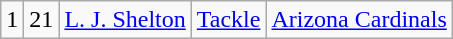<table class="wikitable" style="text-align:center">
<tr>
<td>1</td>
<td>21</td>
<td><a href='#'>L. J. Shelton</a></td>
<td><a href='#'>Tackle</a></td>
<td><a href='#'>Arizona Cardinals</a></td>
</tr>
</table>
